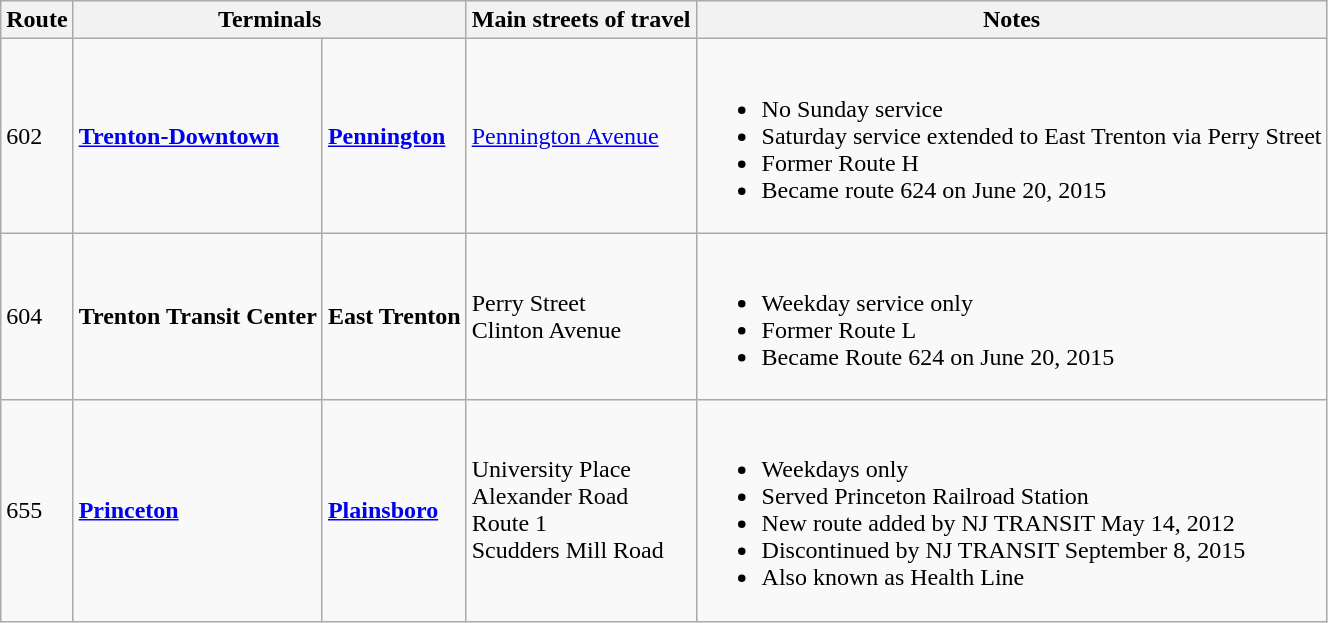<table class="wikitable">
<tr>
<th>Route</th>
<th colspan=2>Terminals</th>
<th>Main streets of travel</th>
<th>Notes</th>
</tr>
<tr>
<td>602</td>
<td><strong><a href='#'>Trenton-Downtown</a></strong></td>
<td><strong><a href='#'>Pennington</a></strong></td>
<td><a href='#'>Pennington Avenue</a></td>
<td><br><ul><li>No Sunday service</li><li>Saturday service extended to East Trenton via Perry Street</li><li>Former Route H</li><li>Became route 624 on June 20, 2015</li></ul></td>
</tr>
<tr>
<td>604</td>
<td><strong>Trenton Transit Center</strong></td>
<td><strong>East Trenton</strong></td>
<td>Perry Street<br>Clinton Avenue</td>
<td><br><ul><li>Weekday service only</li><li>Former Route L</li><li>Became Route 624 on June 20, 2015</li></ul></td>
</tr>
<tr>
<td>655</td>
<td><strong><a href='#'>Princeton</a></strong></td>
<td><strong><a href='#'>Plainsboro</a></strong></td>
<td>University Place<br>Alexander Road<br>Route 1<br>Scudders Mill Road</td>
<td><br><ul><li>Weekdays only</li><li>Served Princeton Railroad Station</li><li>New route added by NJ TRANSIT May 14, 2012</li><li>Discontinued by NJ TRANSIT September 8, 2015</li><li>Also known as Health Line</li></ul></td>
</tr>
</table>
